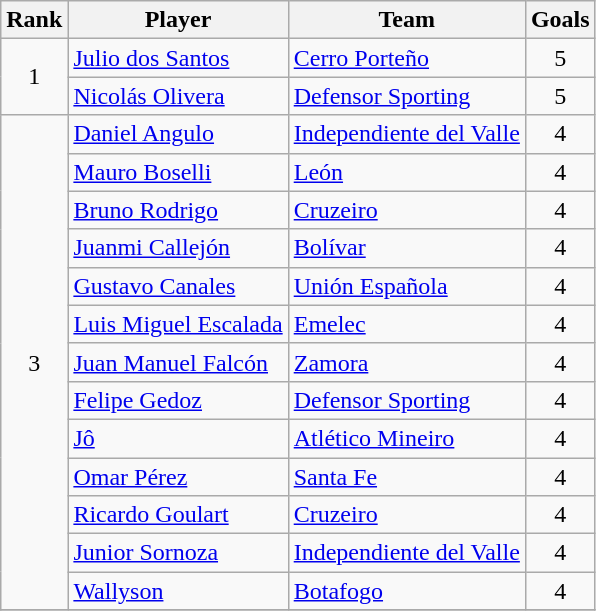<table class="wikitable">
<tr>
<th>Rank</th>
<th>Player</th>
<th>Team</th>
<th>Goals</th>
</tr>
<tr>
<td align=center rowspan=2>1</td>
<td> <a href='#'>Julio dos Santos</a></td>
<td> <a href='#'>Cerro Porteño</a></td>
<td align=center>5</td>
</tr>
<tr>
<td> <a href='#'>Nicolás Olivera</a></td>
<td> <a href='#'>Defensor Sporting</a></td>
<td align=center>5</td>
</tr>
<tr>
<td align=center rowspan=13>3</td>
<td> <a href='#'>Daniel Angulo</a></td>
<td> <a href='#'>Independiente del Valle</a></td>
<td align=center>4</td>
</tr>
<tr>
<td> <a href='#'>Mauro Boselli</a></td>
<td> <a href='#'>León</a></td>
<td align=center>4</td>
</tr>
<tr>
<td> <a href='#'>Bruno Rodrigo</a></td>
<td> <a href='#'>Cruzeiro</a></td>
<td align=center>4</td>
</tr>
<tr>
<td> <a href='#'>Juanmi Callejón</a></td>
<td> <a href='#'>Bolívar</a></td>
<td align=center>4</td>
</tr>
<tr>
<td> <a href='#'>Gustavo Canales</a></td>
<td> <a href='#'>Unión Española</a></td>
<td align=center>4</td>
</tr>
<tr>
<td> <a href='#'>Luis Miguel Escalada</a></td>
<td> <a href='#'>Emelec</a></td>
<td align=center>4</td>
</tr>
<tr>
<td> <a href='#'>Juan Manuel Falcón</a></td>
<td> <a href='#'>Zamora</a></td>
<td align=center>4</td>
</tr>
<tr>
<td> <a href='#'>Felipe Gedoz</a></td>
<td> <a href='#'>Defensor Sporting</a></td>
<td align=center>4</td>
</tr>
<tr>
<td> <a href='#'>Jô</a></td>
<td> <a href='#'>Atlético Mineiro</a></td>
<td align=center>4</td>
</tr>
<tr>
<td> <a href='#'>Omar Pérez</a></td>
<td> <a href='#'>Santa Fe</a></td>
<td align=center>4</td>
</tr>
<tr>
<td> <a href='#'>Ricardo Goulart</a></td>
<td> <a href='#'>Cruzeiro</a></td>
<td align=center>4</td>
</tr>
<tr>
<td> <a href='#'>Junior Sornoza</a></td>
<td> <a href='#'>Independiente del Valle</a></td>
<td align=center>4</td>
</tr>
<tr>
<td> <a href='#'>Wallyson</a></td>
<td> <a href='#'>Botafogo</a></td>
<td align=center>4</td>
</tr>
<tr>
</tr>
</table>
